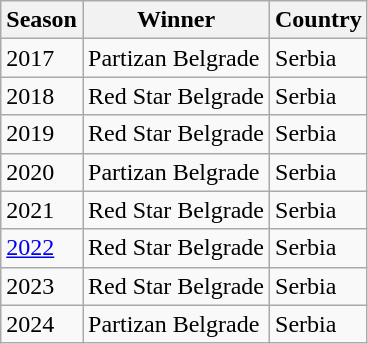<table class="wikitable">
<tr>
<th>Season</th>
<th>Winner</th>
<th>Country</th>
</tr>
<tr>
<td>2017</td>
<td>Partizan Belgrade</td>
<td> Serbia</td>
</tr>
<tr>
<td>2018</td>
<td>Red Star Belgrade</td>
<td> Serbia</td>
</tr>
<tr>
<td>2019</td>
<td>Red Star Belgrade</td>
<td> Serbia</td>
</tr>
<tr>
<td>2020</td>
<td>Partizan Belgrade</td>
<td> Serbia</td>
</tr>
<tr>
<td>2021</td>
<td>Red Star Belgrade</td>
<td> Serbia</td>
</tr>
<tr>
<td><a href='#'>2022</a></td>
<td>Red Star Belgrade</td>
<td> Serbia</td>
</tr>
<tr>
<td>2023</td>
<td>Red Star Belgrade</td>
<td> Serbia</td>
</tr>
<tr>
<td>2024</td>
<td>Partizan Belgrade</td>
<td> Serbia</td>
</tr>
</table>
